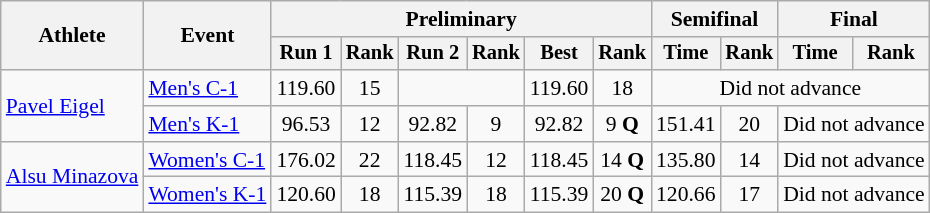<table class="wikitable" style="text-align:center; font-size:90%">
<tr>
<th rowspan=2>Athlete</th>
<th rowspan=2>Event</th>
<th colspan=6>Preliminary</th>
<th colspan=2>Semifinal</th>
<th colspan=2>Final</th>
</tr>
<tr style="font-size:95%">
<th>Run 1</th>
<th>Rank</th>
<th>Run 2</th>
<th>Rank</th>
<th>Best</th>
<th>Rank</th>
<th>Time</th>
<th>Rank</th>
<th>Time</th>
<th>Rank</th>
</tr>
<tr>
<td align=left rowspan=2><a href='#'>Pavel Eigel</a></td>
<td align=left><a href='#'>Men's C-1</a></td>
<td>119.60</td>
<td>15</td>
<td colspan=2></td>
<td>119.60</td>
<td>18</td>
<td colspan=6>Did not advance</td>
</tr>
<tr>
<td align=left><a href='#'>Men's K-1</a></td>
<td>96.53</td>
<td>12</td>
<td>92.82</td>
<td>9</td>
<td>92.82</td>
<td>9 <strong>Q</strong></td>
<td>151.41</td>
<td>20</td>
<td colspan=2>Did not advance</td>
</tr>
<tr>
<td align=left rowspan=2><a href='#'>Alsu Minazova</a></td>
<td align=left><a href='#'>Women's C-1</a></td>
<td>176.02</td>
<td>22</td>
<td>118.45</td>
<td>12</td>
<td>118.45</td>
<td>14 <strong>Q</strong></td>
<td>135.80</td>
<td>14</td>
<td colspan=2>Did not advance</td>
</tr>
<tr>
<td align=left><a href='#'>Women's K-1</a></td>
<td>120.60</td>
<td>18</td>
<td>115.39</td>
<td>18</td>
<td>115.39</td>
<td>20 <strong>Q</strong></td>
<td>120.66</td>
<td>17</td>
<td colspan=2>Did not advance</td>
</tr>
</table>
